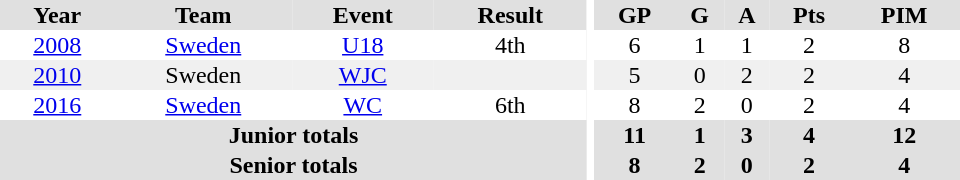<table border="0" cellpadding="1" cellspacing="0" ID="Table3" style="text-align:center; width:40em">
<tr ALIGN="center" bgcolor="#e0e0e0">
<th>Year</th>
<th>Team</th>
<th>Event</th>
<th>Result</th>
<th rowspan="99" bgcolor="#ffffff"></th>
<th>GP</th>
<th>G</th>
<th>A</th>
<th>Pts</th>
<th>PIM</th>
</tr>
<tr>
<td><a href='#'>2008</a></td>
<td><a href='#'>Sweden</a></td>
<td><a href='#'>U18</a></td>
<td>4th</td>
<td>6</td>
<td>1</td>
<td>1</td>
<td>2</td>
<td>8</td>
</tr>
<tr bgcolor="#f0f0f0">
<td><a href='#'>2010</a></td>
<td>Sweden</td>
<td><a href='#'>WJC</a></td>
<td></td>
<td>5</td>
<td>0</td>
<td>2</td>
<td>2</td>
<td>4</td>
</tr>
<tr>
<td><a href='#'>2016</a></td>
<td><a href='#'>Sweden</a></td>
<td><a href='#'>WC</a></td>
<td>6th</td>
<td>8</td>
<td>2</td>
<td>0</td>
<td>2</td>
<td>4</td>
</tr>
<tr bgcolor="#e0e0e0">
<th colspan="4">Junior totals</th>
<th>11</th>
<th>1</th>
<th>3</th>
<th>4</th>
<th>12</th>
</tr>
<tr bgcolor="#e0e0e0">
<th colspan="4">Senior totals</th>
<th>8</th>
<th>2</th>
<th>0</th>
<th>2</th>
<th>4</th>
</tr>
</table>
